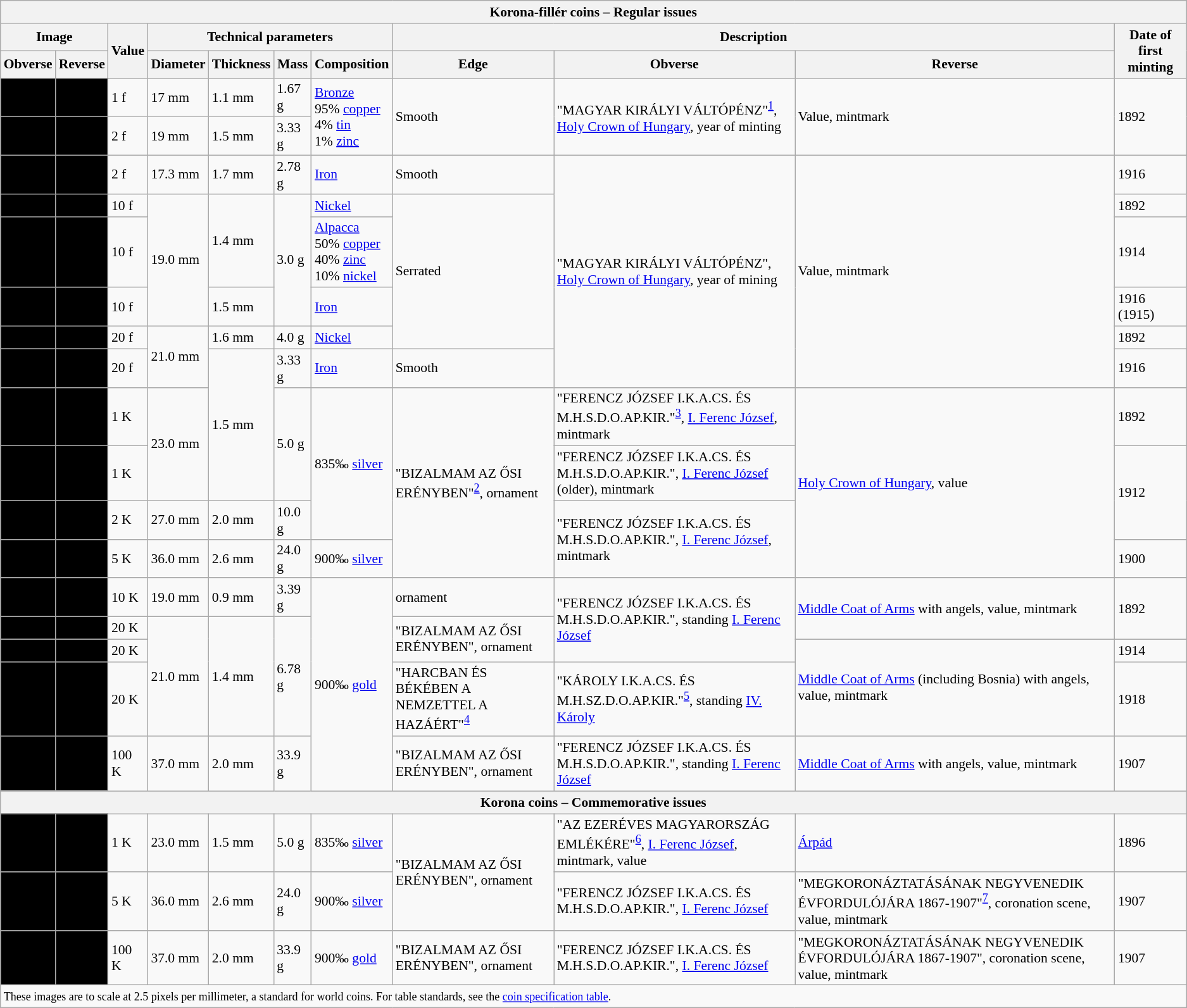<table class="wikitable" style="font-size:90%">
<tr>
<th colspan="11">Korona-fillér coins – Regular issues</th>
</tr>
<tr>
<th colspan="2">Image</th>
<th rowspan="2">Value</th>
<th colspan="4">Technical parameters</th>
<th colspan="3">Description</th>
<th rowspan="2">Date of first minting</th>
</tr>
<tr>
<th>Obverse</th>
<th>Reverse</th>
<th>Diameter</th>
<th>Thickness</th>
<th>Mass</th>
<th>Composition</th>
<th>Edge</th>
<th>Obverse</th>
<th>Reverse</th>
</tr>
<tr>
<td align="center" bgcolor="#000000"></td>
<td align="center" bgcolor="#000000"></td>
<td>1 f</td>
<td>17 mm</td>
<td>1.1 mm</td>
<td>1.67 g</td>
<td rowspan="2"><a href='#'>Bronze</a><br>95% <a href='#'>copper</a><br>4% <a href='#'>tin</a><br>1% <a href='#'>zinc</a></td>
<td rowspan="2">Smooth</td>
<td rowspan="2">"MAGYAR KIRÁLYI VÁLTÓPÉNZ"<sup><a href='#'>1</a></sup>, <a href='#'>Holy Crown of Hungary</a>, year of minting</td>
<td rowspan="2">Value, mintmark</td>
<td rowspan="2">1892</td>
</tr>
<tr>
<td align="center" bgcolor="#000000"></td>
<td align="center" bgcolor="#000000"></td>
<td>2 f</td>
<td>19 mm</td>
<td>1.5 mm</td>
<td>3.33 g</td>
</tr>
<tr>
<td align="center" bgcolor="#000000"></td>
<td align="center" bgcolor="#000000"></td>
<td>2 f</td>
<td>17.3 mm</td>
<td>1.7 mm</td>
<td>2.78 g</td>
<td><a href='#'>Iron</a></td>
<td>Smooth</td>
<td rowspan="6">"MAGYAR KIRÁLYI VÁLTÓPÉNZ", <a href='#'>Holy Crown of Hungary</a>, year of mining</td>
<td rowspan="6">Value, mintmark</td>
<td>1916</td>
</tr>
<tr>
<td align="center" bgcolor="#000000"></td>
<td align="center" bgcolor="#000000"></td>
<td>10 f</td>
<td rowspan="3">19.0 mm</td>
<td rowspan="2">1.4 mm</td>
<td rowspan="3">3.0 g</td>
<td><a href='#'>Nickel</a></td>
<td rowspan="4">Serrated</td>
<td>1892</td>
</tr>
<tr>
<td align="center" bgcolor="#000000"></td>
<td align="center" bgcolor="#000000"></td>
<td>10 f</td>
<td><a href='#'>Alpacca</a><br>50% <a href='#'>copper</a><br>40% <a href='#'>zinc</a><br>10% <a href='#'>nickel</a></td>
<td>1914</td>
</tr>
<tr>
<td align="center" bgcolor="#000000"></td>
<td align="center" bgcolor="#000000"></td>
<td>10 f</td>
<td>1.5 mm</td>
<td><a href='#'>Iron</a></td>
<td>1916 (1915)</td>
</tr>
<tr>
<td align="center" bgcolor="#000000"></td>
<td align="center" bgcolor="#000000"></td>
<td>20 f</td>
<td rowspan="2">21.0 mm</td>
<td>1.6 mm</td>
<td>4.0 g</td>
<td><a href='#'>Nickel</a></td>
<td>1892</td>
</tr>
<tr>
<td align="center" bgcolor="#000000"></td>
<td align="center" bgcolor="#000000"></td>
<td>20 f</td>
<td rowspan="3">1.5 mm</td>
<td>3.33 g</td>
<td><a href='#'>Iron</a></td>
<td>Smooth</td>
<td>1916</td>
</tr>
<tr>
<td align="center" bgcolor="#000000"></td>
<td align="center" bgcolor="#000000"></td>
<td>1 K</td>
<td rowspan="2">23.0 mm</td>
<td rowspan="2">5.0 g</td>
<td rowspan="3">835‰ <a href='#'>silver</a></td>
<td rowspan="4">"BIZALMAM AZ ŐSI ERÉNYBEN"<sup><a href='#'>2</a></sup>, ornament</td>
<td>"FERENCZ JÓZSEF I.K.A.CS. ÉS M.H.S.D.O.AP.KIR."<sup><a href='#'>3</a></sup>, <a href='#'>I. Ferenc József</a>, mintmark</td>
<td rowspan="4"><a href='#'>Holy Crown of Hungary</a>, value</td>
<td>1892</td>
</tr>
<tr>
<td align="center" bgcolor="#000000"></td>
<td align="center" bgcolor="#000000"></td>
<td>1 K</td>
<td>"FERENCZ JÓZSEF I.K.A.CS. ÉS M.H.S.D.O.AP.KIR.", <a href='#'>I. Ferenc József</a> (older), mintmark</td>
<td rowspan="2">1912</td>
</tr>
<tr>
<td align="center" bgcolor="#000000"></td>
<td align="center" bgcolor="#000000"></td>
<td>2 K</td>
<td>27.0 mm</td>
<td>2.0 mm</td>
<td>10.0 g</td>
<td rowspan="2">"FERENCZ JÓZSEF I.K.A.CS. ÉS M.H.S.D.O.AP.KIR.", <a href='#'>I. Ferenc József</a>, mintmark</td>
</tr>
<tr>
<td align="center" bgcolor="#000000"></td>
<td align="center" bgcolor="#000000"></td>
<td>5 K</td>
<td>36.0 mm</td>
<td>2.6 mm</td>
<td>24.0 g</td>
<td>900‰ <a href='#'>silver</a></td>
<td>1900</td>
</tr>
<tr>
<td align="center" bgcolor="#000000"></td>
<td align="center" bgcolor="#000000"></td>
<td>10 K</td>
<td>19.0 mm</td>
<td>0.9 mm</td>
<td>3.39 g</td>
<td rowspan="5">900‰ <a href='#'>gold</a></td>
<td>ornament</td>
<td rowspan="3">"FERENCZ JÓZSEF I.K.A.CS. ÉS M.H.S.D.O.AP.KIR.", standing <a href='#'>I. Ferenc József</a></td>
<td rowspan="2"><a href='#'>Middle Coat of Arms</a> with angels, value, mintmark</td>
<td rowspan="2">1892</td>
</tr>
<tr>
<td align="center" bgcolor="#000000"></td>
<td align="center" bgcolor="#000000"></td>
<td>20 K</td>
<td rowspan="3">21.0 mm</td>
<td rowspan="3">1.4 mm</td>
<td rowspan="3">6.78 g</td>
<td rowspan="2">"BIZALMAM AZ ŐSI ERÉNYBEN", ornament</td>
</tr>
<tr>
<td align="center" bgcolor="#000000"></td>
<td align="center" bgcolor="#000000"></td>
<td>20 K</td>
<td rowspan="2"><a href='#'>Middle Coat of Arms</a> (including Bosnia) with angels, value, mintmark</td>
<td>1914</td>
</tr>
<tr>
<td align="center" bgcolor="#000000"></td>
<td align="center" bgcolor="#000000"></td>
<td>20 K</td>
<td>"HARCBAN ÉS BÉKÉBEN A NEMZETTEL A HAZÁÉRT"<sup><a href='#'>4</a></sup></td>
<td>"KÁROLY I.K.A.CS. ÉS M.H.SZ.D.O.AP.KIR."<sup><a href='#'>5</a></sup>, standing <a href='#'>IV. Károly</a></td>
<td>1918</td>
</tr>
<tr>
<td align="center" bgcolor="#000000"></td>
<td align="center" bgcolor="#000000"></td>
<td>100 K</td>
<td>37.0 mm</td>
<td>2.0 mm</td>
<td>33.9 g</td>
<td>"BIZALMAM AZ ŐSI ERÉNYBEN", ornament</td>
<td>"FERENCZ JÓZSEF I.K.A.CS. ÉS M.H.S.D.O.AP.KIR.", standing <a href='#'>I. Ferenc József</a></td>
<td><a href='#'>Middle Coat of Arms</a> with angels, value, mintmark</td>
<td>1907</td>
</tr>
<tr>
<th colspan="11">Korona coins – Commemorative issues</th>
</tr>
<tr>
<td align="center" bgcolor="#000000"></td>
<td align="center" bgcolor="#000000"></td>
<td>1 K</td>
<td>23.0 mm</td>
<td>1.5 mm</td>
<td>5.0 g</td>
<td>835‰ <a href='#'>silver</a></td>
<td rowspan="2">"BIZALMAM AZ ŐSI ERÉNYBEN", ornament</td>
<td>"AZ EZERÉVES MAGYARORSZÁG EMLÉKÉRE"<sup><a href='#'>6</a></sup>, <a href='#'>I. Ferenc József</a>, mintmark, value</td>
<td><a href='#'>Árpád</a></td>
<td>1896</td>
</tr>
<tr>
<td align="center" bgcolor="#000000"></td>
<td align="center" bgcolor="#000000"></td>
<td>5 K</td>
<td>36.0 mm</td>
<td>2.6 mm</td>
<td>24.0 g</td>
<td>900‰ <a href='#'>silver</a></td>
<td>"FERENCZ JÓZSEF I.K.A.CS. ÉS M.H.S.D.O.AP.KIR.", <a href='#'>I. Ferenc József</a></td>
<td>"MEGKORONÁZTATÁSÁNAK NEGYVENEDIK ÉVFORDULÓJÁRA 1867-1907"<sup><a href='#'>7</a></sup>, coronation scene, value, mintmark</td>
<td>1907</td>
</tr>
<tr>
<td align="center" bgcolor="#000000"></td>
<td align="center" bgcolor="#000000"></td>
<td>100 K</td>
<td>37.0 mm</td>
<td>2.0 mm</td>
<td>33.9 g</td>
<td>900‰ <a href='#'>gold</a></td>
<td>"BIZALMAM AZ ŐSI ERÉNYBEN", ornament</td>
<td>"FERENCZ JÓZSEF I.K.A.CS. ÉS M.H.S.D.O.AP.KIR.", <a href='#'>I. Ferenc József</a></td>
<td>"MEGKORONÁZTATÁSÁNAK NEGYVENEDIK ÉVFORDULÓJÁRA 1867-1907", coronation scene, value, mintmark</td>
<td>1907</td>
</tr>
<tr>
<td colspan="11"><small>These images are to scale at 2.5 pixels per millimeter, a standard for world coins. For table standards, see the <a href='#'>coin specification table</a>.</small></td>
</tr>
</table>
